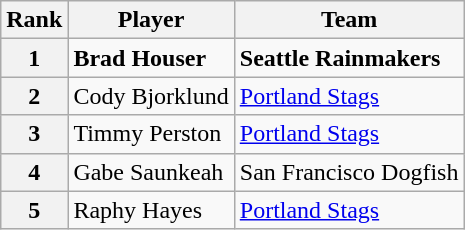<table class="wikitable sortable">
<tr>
<th>Rank</th>
<th>Player</th>
<th>Team</th>
</tr>
<tr>
<th>1</th>
<td data-sort-value="Houser, Brad"><strong>Brad Houser</strong></td>
<td><strong>Seattle Rainmakers</strong></td>
</tr>
<tr>
<th>2</th>
<td data-sort-value="Bjorklund, Cody">Cody Bjorklund</td>
<td><a href='#'>Portland Stags</a></td>
</tr>
<tr>
<th>3</th>
<td data-sort-value="Perston, Timmy">Timmy Perston</td>
<td><a href='#'>Portland Stags</a></td>
</tr>
<tr>
<th>4</th>
<td data-sort-value="Saunkeah, Gabe">Gabe Saunkeah</td>
<td>San Francisco Dogfish</td>
</tr>
<tr>
<th>5</th>
<td data-sort-value="Hayes, Raphy">Raphy Hayes</td>
<td><a href='#'>Portland Stags</a></td>
</tr>
</table>
